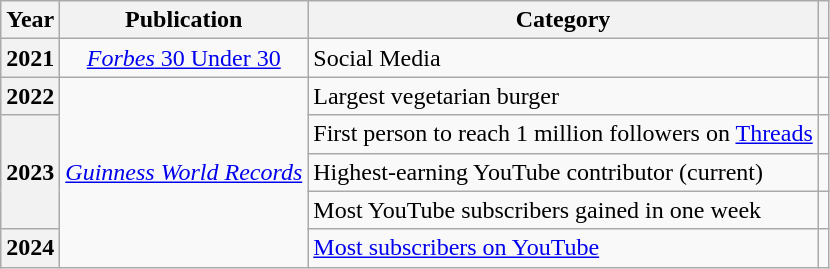<table class="wikitable sortable plainrowheaders" style="text-align:center;">
<tr>
<th scope="col">Year</th>
<th scope="col">Publication</th>
<th scope="col">Category</th>
<th scope="col" class="unsortable"></th>
</tr>
<tr>
<th>2021</th>
<td><a href='#'><em>Forbes</em> 30 Under 30</a></td>
<td align="left">Social Media</td>
<td></td>
</tr>
<tr>
<th>2022</th>
<td rowspan="5" scope="row"><em><a href='#'>Guinness World Records</a></em></td>
<td style="text-align:left;">Largest vegetarian burger</td>
<td></td>
</tr>
<tr>
<th rowspan="3">2023</th>
<td style="text-align:left;">First person to reach 1 million followers on <a href='#'>Threads</a></td>
<td></td>
</tr>
<tr>
<td style="text-align:left;">Highest-earning YouTube contributor (current)</td>
<td></td>
</tr>
<tr>
<td style="text-align:left;">Most YouTube subscribers gained in one week</td>
<td></td>
</tr>
<tr>
<th>2024</th>
<td style="text-align:left;"><a href='#'>Most subscribers on YouTube</a></td>
<td></td>
</tr>
</table>
